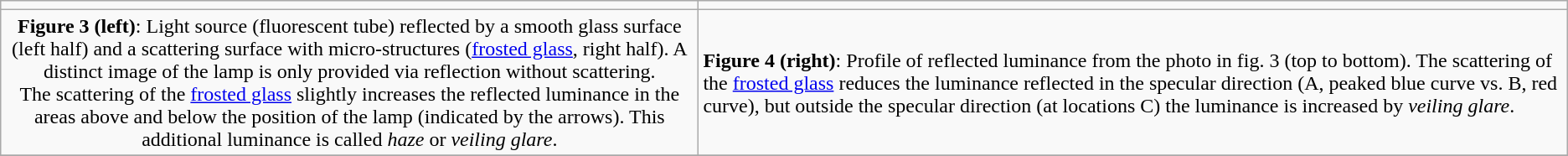<table class="wikitable">
<tr>
<td valign="top" align="center"></td>
<td valign="top" align="center"></td>
</tr>
<tr>
<td align="center"><strong>Figure 3 (left)</strong>: Light source (fluorescent tube) reflected by a smooth glass surface (left half) and a scattering surface with micro-structures (<a href='#'>frosted glass</a>, right half). A distinct image of the lamp is only provided via reflection without scattering.<br>The scattering of the <a href='#'>frosted glass</a> slightly increases the reflected luminance in the areas above and below the position of the lamp (indicated by the arrows). This additional luminance is called <em>haze</em> or <em>veiling glare</em>.</td>
<td><strong>Figure 4 (right)</strong>: Profile of reflected luminance from the photo in fig. 3 (top to bottom). The scattering of the <a href='#'>frosted glass</a> reduces the luminance reflected in the specular direction (A, peaked blue curve vs. B, red curve), but outside the specular direction (at locations C) the luminance is increased by <em>veiling glare</em>.</td>
</tr>
<tr>
</tr>
</table>
